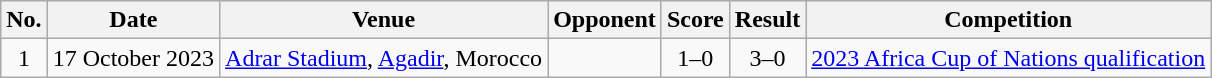<table class="wikitable sortable">
<tr>
<th scope="col">No.</th>
<th scope="col">Date</th>
<th scope="col">Venue</th>
<th scope="col">Opponent</th>
<th scope="col">Score</th>
<th scope="col">Result</th>
<th scope="col">Competition</th>
</tr>
<tr>
<td align="center">1</td>
<td>17 October 2023</td>
<td><a href='#'>Adrar Stadium</a>, <a href='#'>Agadir</a>, Morocco</td>
<td></td>
<td align="center">1–0</td>
<td align="center">3–0</td>
<td><a href='#'>2023 Africa Cup of Nations qualification</a></td>
</tr>
</table>
